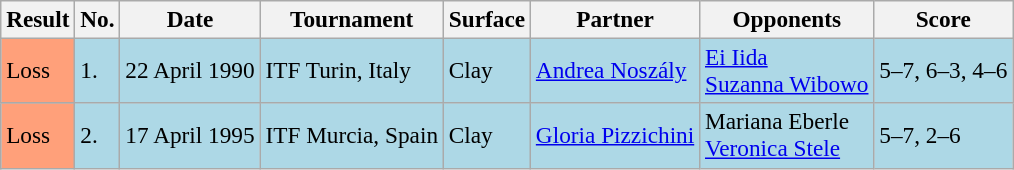<table class="sortable wikitable" style="font-size:97%;">
<tr>
<th>Result</th>
<th>No.</th>
<th>Date</th>
<th>Tournament</th>
<th>Surface</th>
<th>Partner</th>
<th>Opponents</th>
<th class="unsortable">Score</th>
</tr>
<tr style="background:lightblue;">
<td style="background:#FFA07A;">Loss</td>
<td>1.</td>
<td>22 April 1990</td>
<td>ITF Turin, Italy</td>
<td>Clay</td>
<td> <a href='#'>Andrea Noszály</a></td>
<td> <a href='#'>Ei Iida</a> <br>  <a href='#'>Suzanna Wibowo</a></td>
<td>5–7, 6–3, 4–6</td>
</tr>
<tr style="background:lightblue;">
<td style="background:#FFA07A;">Loss</td>
<td>2.</td>
<td>17 April 1995</td>
<td>ITF Murcia, Spain</td>
<td>Clay</td>
<td> <a href='#'>Gloria Pizzichini</a></td>
<td> Mariana Eberle <br>  <a href='#'>Veronica Stele</a></td>
<td>5–7, 2–6</td>
</tr>
</table>
